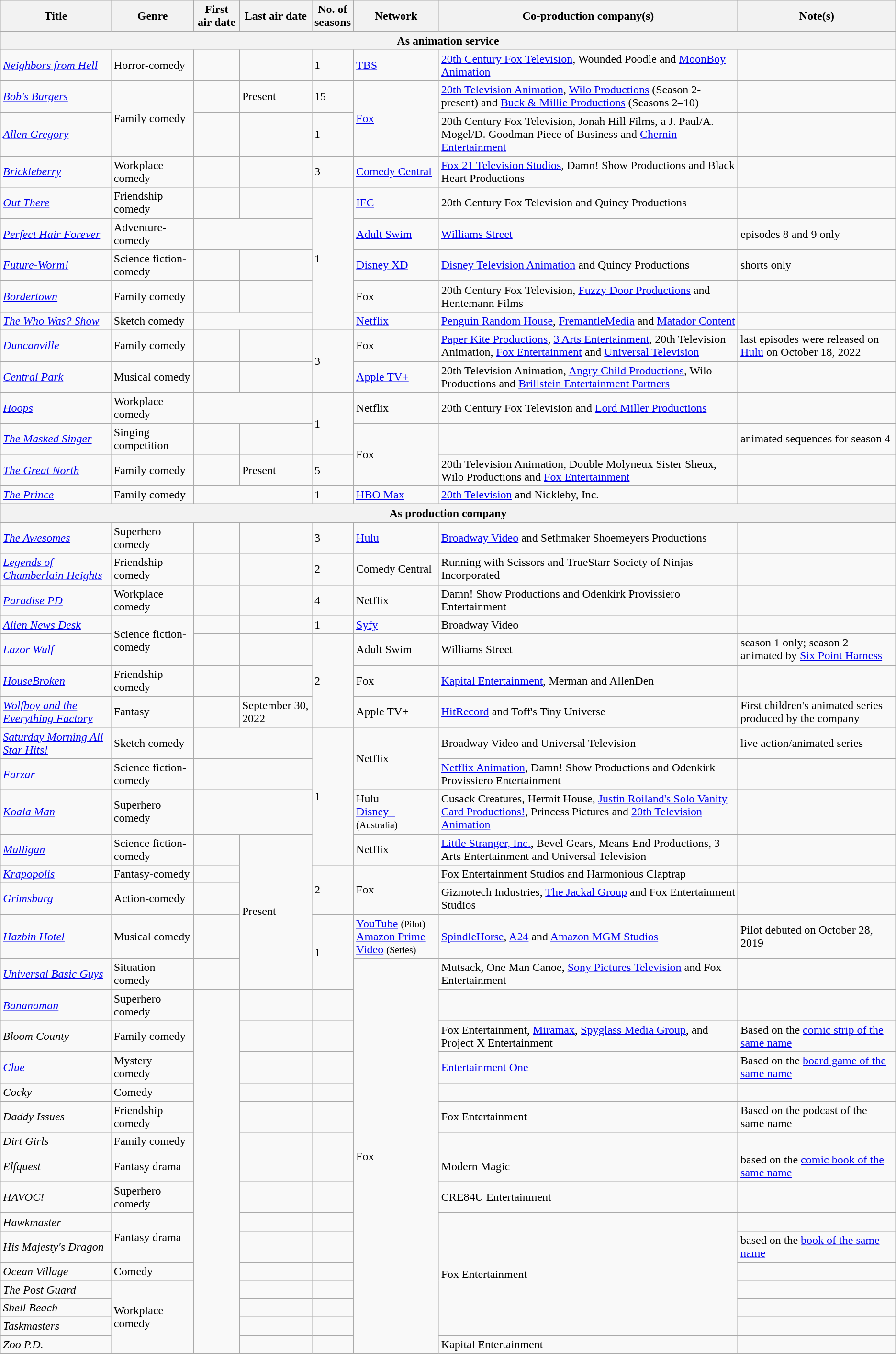<table class="wikitable sortable">
<tr>
<th>Title</th>
<th>Genre</th>
<th>First air date</th>
<th>Last air date</th>
<th>No. of<br>seasons</th>
<th>Network</th>
<th class="unsortable">Co-production company(s)</th>
<th class="unsortable">Note(s)</th>
</tr>
<tr>
<th colspan="8">As animation service</th>
</tr>
<tr>
<td><em><a href='#'>Neighbors from Hell</a></em></td>
<td>Horror-comedy</td>
<td></td>
<td></td>
<td>1</td>
<td><a href='#'>TBS</a></td>
<td><a href='#'>20th Century Fox Television</a>, Wounded Poodle and <a href='#'>MoonBoy Animation</a></td>
<td></td>
</tr>
<tr>
<td><em><a href='#'>Bob's Burgers</a></em></td>
<td rowspan="2">Family comedy</td>
<td></td>
<td>Present</td>
<td>15</td>
<td rowspan="2"><a href='#'>Fox</a></td>
<td><a href='#'>20th Television Animation</a>, <a href='#'>Wilo Productions</a> (Season 2-present) and <a href='#'>Buck & Millie Productions</a> (Seasons 2–10)</td>
<td></td>
</tr>
<tr>
<td><em><a href='#'>Allen Gregory</a></em></td>
<td></td>
<td></td>
<td>1</td>
<td>20th Century Fox Television, Jonah Hill Films, a J. Paul/A. Mogel/D. Goodman Piece of Business and <a href='#'>Chernin Entertainment</a></td>
<td></td>
</tr>
<tr>
<td><em><a href='#'>Brickleberry</a></em></td>
<td>Workplace comedy</td>
<td></td>
<td></td>
<td>3</td>
<td><a href='#'>Comedy Central</a></td>
<td><a href='#'>Fox 21 Television Studios</a>, Damn! Show Productions and Black Heart Productions</td>
<td></td>
</tr>
<tr>
<td><em><a href='#'>Out There</a></em></td>
<td>Friendship comedy</td>
<td></td>
<td></td>
<td rowspan="5">1</td>
<td><a href='#'>IFC</a></td>
<td>20th Century Fox Television and Quincy Productions</td>
<td></td>
</tr>
<tr>
<td><em><a href='#'>Perfect Hair Forever</a></em></td>
<td>Adventure-comedy</td>
<td style="text-align:center" colspan="2"></td>
<td><a href='#'>Adult Swim</a></td>
<td><a href='#'>Williams Street</a></td>
<td>episodes 8 and 9 only</td>
</tr>
<tr>
<td><em><a href='#'>Future-Worm!</a></em></td>
<td>Science fiction-comedy</td>
<td></td>
<td></td>
<td><a href='#'>Disney XD</a></td>
<td><a href='#'>Disney Television Animation</a> and Quincy Productions</td>
<td>shorts only</td>
</tr>
<tr>
<td><em><a href='#'>Bordertown</a></em></td>
<td>Family comedy</td>
<td></td>
<td></td>
<td>Fox</td>
<td>20th Century Fox Television, <a href='#'>Fuzzy Door Productions</a> and Hentemann Films</td>
<td></td>
</tr>
<tr>
<td><em><a href='#'>The Who Was? Show</a></em></td>
<td>Sketch comedy</td>
<td style="text-align:center" colspan="2"></td>
<td><a href='#'>Netflix</a></td>
<td><a href='#'>Penguin Random House</a>, <a href='#'>FremantleMedia</a> and <a href='#'>Matador Content</a></td>
<td></td>
</tr>
<tr>
<td><em><a href='#'>Duncanville</a></em></td>
<td>Family comedy</td>
<td></td>
<td></td>
<td rowspan="2">3</td>
<td>Fox</td>
<td><a href='#'>Paper Kite Productions</a>, <a href='#'>3 Arts Entertainment</a>, 20th Television Animation, <a href='#'>Fox Entertainment</a> and <a href='#'>Universal Television</a></td>
<td>last episodes were released on <a href='#'>Hulu</a> on October 18, 2022</td>
</tr>
<tr>
<td><em><a href='#'>Central Park</a></em></td>
<td>Musical comedy</td>
<td></td>
<td></td>
<td><a href='#'>Apple TV+</a></td>
<td>20th Television Animation, <a href='#'>Angry Child Productions</a>, Wilo Productions and <a href='#'>Brillstein Entertainment Partners</a></td>
<td></td>
</tr>
<tr>
<td><em><a href='#'>Hoops</a></em></td>
<td>Workplace comedy</td>
<td style="text-align:center" colspan="2"></td>
<td rowspan="2">1</td>
<td>Netflix</td>
<td>20th Century Fox Television and <a href='#'>Lord Miller Productions</a></td>
<td></td>
</tr>
<tr>
<td><em><a href='#'>The Masked Singer</a></em></td>
<td>Singing competition</td>
<td></td>
<td></td>
<td rowspan="2">Fox</td>
<td></td>
<td>animated sequences for season 4</td>
</tr>
<tr>
<td><em><a href='#'>The Great North</a></em></td>
<td>Family comedy</td>
<td></td>
<td>Present</td>
<td>5</td>
<td>20th Television Animation, Double Molyneux Sister Sheux, Wilo Productions and <a href='#'>Fox Entertainment</a></td>
<td></td>
</tr>
<tr>
<td><em><a href='#'>The Prince</a></em></td>
<td>Family comedy</td>
<td style="text-align:center" colspan="2"></td>
<td>1</td>
<td><a href='#'>HBO Max</a></td>
<td><a href='#'>20th Television</a> and Nickleby, Inc.</td>
<td></td>
</tr>
<tr>
<th colspan="8">As production company</th>
</tr>
<tr>
<td><em><a href='#'>The Awesomes</a></em></td>
<td>Superhero comedy</td>
<td></td>
<td></td>
<td>3</td>
<td><a href='#'>Hulu</a></td>
<td><a href='#'>Broadway Video</a> and Sethmaker Shoemeyers Productions</td>
<td></td>
</tr>
<tr>
<td><em><a href='#'>Legends of Chamberlain Heights</a></em></td>
<td>Friendship comedy</td>
<td></td>
<td></td>
<td>2</td>
<td>Comedy Central</td>
<td>Running with Scissors and TrueStarr Society of Ninjas Incorporated</td>
<td></td>
</tr>
<tr>
<td><em><a href='#'>Paradise PD</a></em></td>
<td>Workplace comedy</td>
<td></td>
<td></td>
<td>4</td>
<td>Netflix</td>
<td>Damn! Show Productions and Odenkirk Provissiero Entertainment</td>
<td></td>
</tr>
<tr>
<td><em><a href='#'>Alien News Desk</a></em></td>
<td rowspan="2">Science fiction-comedy</td>
<td></td>
<td></td>
<td>1</td>
<td><a href='#'>Syfy</a></td>
<td>Broadway Video</td>
<td></td>
</tr>
<tr>
<td><em><a href='#'>Lazor Wulf</a></em></td>
<td></td>
<td></td>
<td rowspan="3">2</td>
<td>Adult Swim</td>
<td>Williams Street</td>
<td>season 1 only; season 2 animated by <a href='#'>Six Point Harness</a></td>
</tr>
<tr>
<td><em><a href='#'>HouseBroken</a></em></td>
<td>Friendship comedy</td>
<td></td>
<td></td>
<td>Fox</td>
<td><a href='#'>Kapital Entertainment</a>, Merman and AllenDen</td>
<td></td>
</tr>
<tr>
<td><em><a href='#'>Wolfboy and the Everything Factory</a></em></td>
<td>Fantasy</td>
<td></td>
<td>September 30, 2022</td>
<td>Apple TV+</td>
<td><a href='#'>HitRecord</a> and Toff's Tiny Universe</td>
<td>First children's animated series produced by the company</td>
</tr>
<tr>
<td><em><a href='#'>Saturday Morning All Star Hits!</a></em></td>
<td>Sketch comedy</td>
<td colspan="2" style="text-align:center"></td>
<td rowspan="4">1</td>
<td rowspan="2">Netflix</td>
<td>Broadway Video and Universal Television</td>
<td>live action/animated series</td>
</tr>
<tr>
<td><em><a href='#'>Farzar</a></em></td>
<td>Science fiction-comedy</td>
<td colspan="2" style="text-align:center"></td>
<td><a href='#'>Netflix Animation</a>, Damn! Show Productions and Odenkirk Provissiero Entertainment</td>
<td></td>
</tr>
<tr>
<td><em><a href='#'>Koala Man</a></em></td>
<td>Superhero comedy</td>
<td colspan="2" style="text-align:center"></td>
<td>Hulu<br><a href='#'>Disney+</a> <small>(Australia)</small></td>
<td>Cusack Creatures, Hermit House, <a href='#'>Justin Roiland's Solo Vanity Card Productions!</a>, Princess Pictures and <a href='#'>20th Television Animation</a></td>
<td></td>
</tr>
<tr>
<td><em><a href='#'>Mulligan</a></em></td>
<td>Science fiction-comedy</td>
<td></td>
<td rowspan="5">Present</td>
<td>Netflix</td>
<td><a href='#'>Little Stranger, Inc.</a>, Bevel Gears, Means End Productions, 3 Arts Entertainment and Universal Television</td>
<td></td>
</tr>
<tr>
<td><em><a href='#'>Krapopolis</a></em></td>
<td>Fantasy-comedy</td>
<td></td>
<td rowspan="2">2</td>
<td rowspan="2">Fox</td>
<td>Fox Entertainment Studios and Harmonious Claptrap</td>
<td></td>
</tr>
<tr>
<td><em><a href='#'>Grimsburg</a></em></td>
<td>Action-comedy</td>
<td></td>
<td>Gizmotech Industries, <a href='#'>The Jackal Group</a> and Fox Entertainment Studios</td>
<td></td>
</tr>
<tr>
<td><em><a href='#'>Hazbin Hotel</a></em></td>
<td>Musical comedy</td>
<td></td>
<td rowspan="2">1</td>
<td><a href='#'>YouTube</a> <small>(Pilot)</small><br><a href='#'>Amazon Prime Video</a> <small>(Series)</small></td>
<td><a href='#'>SpindleHorse</a>, <a href='#'>A24</a> and <a href='#'>Amazon MGM Studios</a></td>
<td>Pilot debuted on October 28, 2019</td>
</tr>
<tr>
<td><em><a href='#'>Universal Basic Guys</a></em></td>
<td>Situation comedy</td>
<td></td>
<td rowspan="16">Fox</td>
<td>Mutsack, One Man Canoe, <a href='#'>Sony Pictures Television</a> and Fox Entertainment</td>
<td></td>
</tr>
<tr>
<td><em><a href='#'>Bananaman</a></em></td>
<td>Superhero comedy</td>
<td rowspan="15"></td>
<td></td>
<td></td>
<td></td>
<td></td>
</tr>
<tr>
<td><em>Bloom County</em></td>
<td>Family comedy</td>
<td></td>
<td></td>
<td>Fox Entertainment, <a href='#'>Miramax</a>, <a href='#'>Spyglass Media Group</a>, and Project X Entertainment</td>
<td>Based on the <a href='#'>comic strip of the same name</a></td>
</tr>
<tr>
<td><em><a href='#'>Clue</a></em></td>
<td>Mystery comedy</td>
<td></td>
<td></td>
<td><a href='#'>Entertainment One</a></td>
<td>Based on the <a href='#'>board game of the same name</a></td>
</tr>
<tr>
<td><em>Cocky</em></td>
<td>Comedy</td>
<td></td>
<td></td>
<td></td>
<td></td>
</tr>
<tr>
<td><em>Daddy Issues</em></td>
<td>Friendship comedy</td>
<td></td>
<td></td>
<td>Fox Entertainment</td>
<td>Based on the podcast of the same name</td>
</tr>
<tr>
<td><em>Dirt Girls</em></td>
<td>Family comedy</td>
<td></td>
<td></td>
<td></td>
<td></td>
</tr>
<tr>
<td><em>Elfquest</em></td>
<td>Fantasy drama</td>
<td></td>
<td></td>
<td>Modern Magic</td>
<td>based on the <a href='#'>comic book of the same name</a></td>
</tr>
<tr>
<td><em>HAVOC!</em></td>
<td>Superhero comedy</td>
<td></td>
<td></td>
<td>CRE84U Entertainment</td>
<td></td>
</tr>
<tr>
<td><em>Hawkmaster</em></td>
<td rowspan="2">Fantasy drama</td>
<td></td>
<td></td>
<td rowspan="6">Fox Entertainment</td>
<td></td>
</tr>
<tr>
<td><em>His Majesty's Dragon</em></td>
<td></td>
<td></td>
<td>based on the <a href='#'>book of the same name</a></td>
</tr>
<tr>
<td><em>Ocean Village</em></td>
<td>Comedy</td>
<td></td>
<td></td>
<td></td>
</tr>
<tr>
<td><em>The Post Guard</em></td>
<td rowspan="4">Workplace comedy</td>
<td></td>
<td></td>
<td></td>
</tr>
<tr>
<td><em>Shell Beach</em></td>
<td></td>
<td></td>
<td></td>
</tr>
<tr>
<td><em>Taskmasters</em></td>
<td></td>
<td></td>
<td></td>
</tr>
<tr>
<td><em>Zoo P.D.</em></td>
<td></td>
<td></td>
<td>Kapital Entertainment</td>
<td></td>
</tr>
</table>
